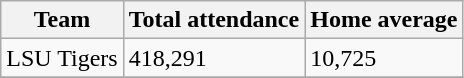<table class="wikitable">
<tr>
<th>Team</th>
<th>Total attendance</th>
<th>Home average</th>
</tr>
<tr>
<td>LSU Tigers</td>
<td>418,291</td>
<td>10,725</td>
</tr>
<tr>
</tr>
</table>
